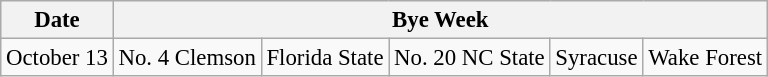<table class="wikitable" style="font-size:95%;">
<tr>
<th>Date</th>
<th colspan="5">Bye Week</th>
</tr>
<tr>
<td>October 13</td>
<td>No. 4 Clemson</td>
<td>Florida State</td>
<td>No. 20 NC State</td>
<td>Syracuse</td>
<td>Wake Forest</td>
</tr>
</table>
